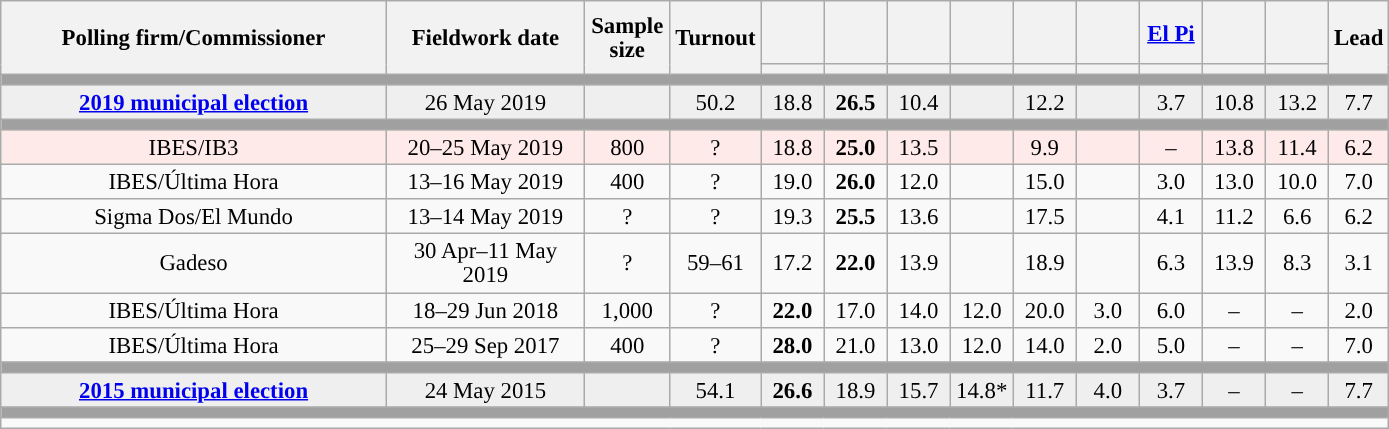<table class="wikitable collapsible collapsed" style="text-align:center; font-size:95%; line-height:16px;">
<tr style="height:42px;">
<th style="width:250px;" rowspan="2">Polling firm/Commissioner</th>
<th style="width:125px;" rowspan="2">Fieldwork date</th>
<th style="width:50px;" rowspan="2">Sample size</th>
<th style="width:45px;" rowspan="2">Turnout</th>
<th style="width:35px;"></th>
<th style="width:35px;"></th>
<th style="width:35px;"></th>
<th style="width:35px;"></th>
<th style="width:35px;"></th>
<th style="width:35px;"></th>
<th style="width:35px;"><a href='#'>El Pi</a></th>
<th style="width:35px;"></th>
<th style="width:35px;"></th>
<th style="width:30px;" rowspan="2">Lead</th>
</tr>
<tr>
<th style="color:inherit;background:"></th>
<th style="color:inherit;background:"></th>
<th style="color:inherit;background:"></th>
<th style="color:inherit;background:"></th>
<th style="color:inherit;background:"></th>
<th style="color:inherit;background:"></th>
<th style="color:inherit;background:"></th>
<th style="color:inherit;background:"></th>
<th style="color:inherit;background:"></th>
</tr>
<tr>
<td colspan="14" style="background:#A0A0A0"></td>
</tr>
<tr style="background:#EFEFEF;">
<td><strong><a href='#'>2019 municipal election</a></strong></td>
<td>26 May 2019</td>
<td></td>
<td>50.2</td>
<td>18.8<br></td>
<td><strong>26.5</strong><br></td>
<td>10.4<br></td>
<td></td>
<td>12.2<br></td>
<td></td>
<td>3.7<br></td>
<td>10.8<br></td>
<td>13.2<br></td>
<td style="background:">7.7</td>
</tr>
<tr>
<td colspan="14" style="background:#A0A0A0"></td>
</tr>
<tr style="background:#FFEAEA;">
<td>IBES/IB3</td>
<td>20–25 May 2019</td>
<td>800</td>
<td>?</td>
<td>18.8<br></td>
<td><strong>25.0</strong><br></td>
<td>13.5<br></td>
<td></td>
<td>9.9<br></td>
<td></td>
<td>–</td>
<td>13.8<br></td>
<td>11.4<br></td>
<td style="background:">6.2</td>
</tr>
<tr>
<td>IBES/Última Hora</td>
<td>13–16 May 2019</td>
<td>400</td>
<td>?</td>
<td>19.0<br></td>
<td><strong>26.0</strong><br></td>
<td>12.0<br></td>
<td></td>
<td>15.0<br></td>
<td></td>
<td>3.0<br></td>
<td>13.0<br></td>
<td>10.0<br></td>
<td style="background:">7.0</td>
</tr>
<tr>
<td>Sigma Dos/El Mundo</td>
<td>13–14 May 2019</td>
<td>?</td>
<td>?</td>
<td>19.3<br></td>
<td><strong>25.5</strong><br></td>
<td>13.6<br></td>
<td></td>
<td>17.5<br></td>
<td></td>
<td>4.1<br></td>
<td>11.2<br></td>
<td>6.6<br></td>
<td style="background:">6.2</td>
</tr>
<tr>
<td>Gadeso</td>
<td>30 Apr–11 May 2019</td>
<td>?</td>
<td>59–61</td>
<td>17.2<br></td>
<td><strong>22.0</strong><br></td>
<td>13.9<br></td>
<td></td>
<td>18.9<br></td>
<td></td>
<td>6.3<br></td>
<td>13.9<br></td>
<td>8.3<br></td>
<td style="background:">3.1</td>
</tr>
<tr>
<td>IBES/Última Hora</td>
<td>18–29 Jun 2018</td>
<td>1,000</td>
<td>?</td>
<td><strong>22.0</strong><br></td>
<td>17.0<br></td>
<td>14.0<br></td>
<td>12.0<br></td>
<td>20.0<br></td>
<td>3.0<br></td>
<td>6.0<br></td>
<td>–</td>
<td>–</td>
<td style="background:">2.0</td>
</tr>
<tr>
<td>IBES/Última Hora</td>
<td>25–29 Sep 2017</td>
<td>400</td>
<td>?</td>
<td><strong>28.0</strong><br></td>
<td>21.0<br></td>
<td>13.0<br></td>
<td>12.0<br></td>
<td>14.0<br></td>
<td>2.0<br></td>
<td>5.0<br></td>
<td>–</td>
<td>–</td>
<td style="background:">7.0</td>
</tr>
<tr>
<td colspan="14" style="background:#A0A0A0"></td>
</tr>
<tr style="background:#EFEFEF;">
<td><strong><a href='#'>2015 municipal election</a></strong></td>
<td>24 May 2015</td>
<td></td>
<td>54.1</td>
<td><strong>26.6</strong><br></td>
<td>18.9<br></td>
<td>15.7<br></td>
<td>14.8*<br></td>
<td>11.7<br></td>
<td>4.0<br></td>
<td>3.7<br></td>
<td>–</td>
<td>–</td>
<td style="background:">7.7</td>
</tr>
<tr>
<td colspan="14" style="background:#A0A0A0"></td>
</tr>
<tr>
<td align="left" colspan="14"></td>
</tr>
</table>
